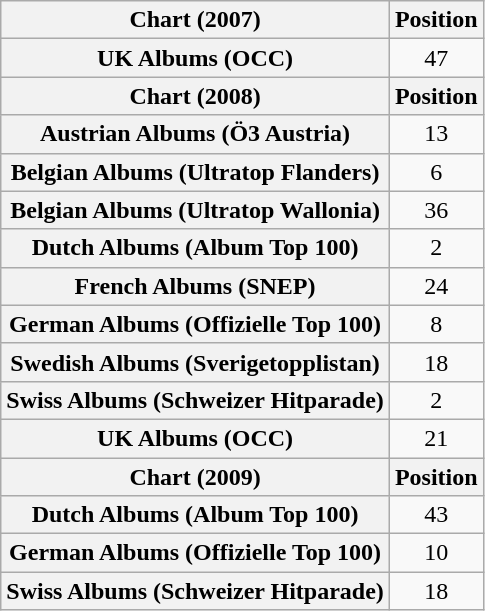<table class="wikitable plainrowheaders">
<tr>
<th>Chart (2007)</th>
<th>Position</th>
</tr>
<tr>
<th scope="row">UK Albums (OCC)</th>
<td style="text-align:center;">47</td>
</tr>
<tr>
<th>Chart (2008)</th>
<th>Position</th>
</tr>
<tr>
<th scope="row">Austrian Albums (Ö3 Austria)</th>
<td style="text-align:center;">13</td>
</tr>
<tr>
<th scope="row">Belgian Albums (Ultratop Flanders)</th>
<td style="text-align:center;">6</td>
</tr>
<tr>
<th scope="row">Belgian Albums (Ultratop Wallonia)</th>
<td style="text-align:center;">36</td>
</tr>
<tr>
<th scope="row">Dutch Albums (Album Top 100)</th>
<td style="text-align:center;">2</td>
</tr>
<tr>
<th scope="row">French Albums (SNEP)</th>
<td style="text-align:center;">24</td>
</tr>
<tr>
<th scope="row">German Albums (Offizielle Top 100)</th>
<td style="text-align:center;">8</td>
</tr>
<tr>
<th scope="row">Swedish Albums (Sverigetopplistan)</th>
<td style="text-align:center;">18</td>
</tr>
<tr>
<th scope="row">Swiss Albums (Schweizer Hitparade)</th>
<td style="text-align:center;">2</td>
</tr>
<tr>
<th scope="row">UK Albums (OCC)</th>
<td style="text-align:center;">21</td>
</tr>
<tr>
<th>Chart (2009)</th>
<th>Position</th>
</tr>
<tr>
<th scope="row">Dutch Albums (Album Top 100)</th>
<td style="text-align:center;">43</td>
</tr>
<tr>
<th scope="row">German Albums (Offizielle Top 100)</th>
<td style="text-align:center;">10</td>
</tr>
<tr>
<th scope="row">Swiss Albums (Schweizer Hitparade)</th>
<td style="text-align:center;">18</td>
</tr>
</table>
